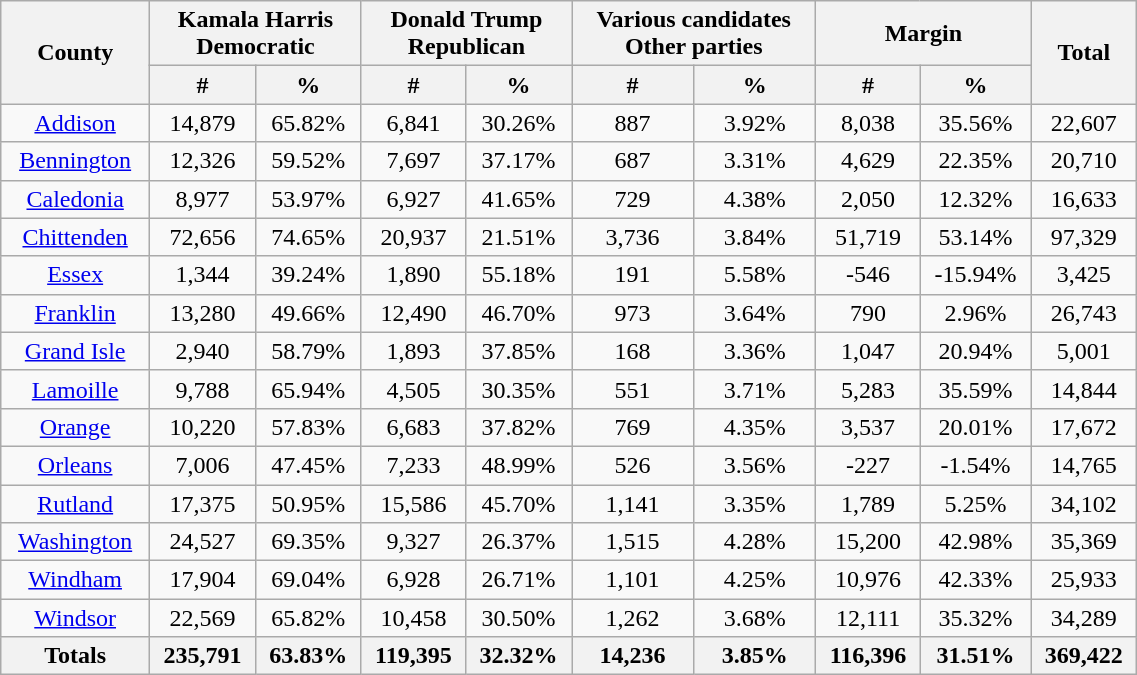<table width="60%"  class="wikitable sortable" style="text-align:center">
<tr>
<th style="text-align:center;" rowspan="2">County</th>
<th style="text-align:center;" colspan="2">Kamala Harris<br>Democratic</th>
<th style="text-align:center;" colspan="2">Donald Trump<br>Republican</th>
<th style="text-align:center;" colspan="2">Various candidates<br>Other parties</th>
<th style="text-align:center;" colspan="2">Margin</th>
<th style="text-align:center;" rowspan="2">Total</th>
</tr>
<tr>
<th style="text-align:center;" data-sort-type="number">#</th>
<th style="text-align:center;" data-sort-type="number">%</th>
<th style="text-align:center;" data-sort-type="number">#</th>
<th style="text-align:center;" data-sort-type="number">%</th>
<th style="text-align:center;" data-sort-type="number">#</th>
<th style="text-align:center;" data-sort-type="number">%</th>
<th style="text-align:center;" data-sort-type="number">#</th>
<th style="text-align:center;" data-sort-type="number">%</th>
</tr>
<tr style="text-align:center;">
<td><a href='#'>Addison</a></td>
<td>14,879</td>
<td>65.82%</td>
<td>6,841</td>
<td>30.26%</td>
<td>887</td>
<td>3.92%</td>
<td>8,038</td>
<td>35.56%</td>
<td>22,607</td>
</tr>
<tr style="text-align:center;">
<td><a href='#'>Bennington</a></td>
<td>12,326</td>
<td>59.52%</td>
<td>7,697</td>
<td>37.17%</td>
<td>687</td>
<td>3.31%</td>
<td>4,629</td>
<td>22.35%</td>
<td>20,710</td>
</tr>
<tr style="text-align:center;">
<td><a href='#'>Caledonia</a></td>
<td>8,977</td>
<td>53.97%</td>
<td>6,927</td>
<td>41.65%</td>
<td>729</td>
<td>4.38%</td>
<td>2,050</td>
<td>12.32%</td>
<td>16,633</td>
</tr>
<tr style="text-align:center;">
<td><a href='#'>Chittenden</a></td>
<td>72,656</td>
<td>74.65%</td>
<td>20,937</td>
<td>21.51%</td>
<td>3,736</td>
<td>3.84%</td>
<td>51,719</td>
<td>53.14%</td>
<td>97,329</td>
</tr>
<tr style="text-align:center;">
<td><a href='#'>Essex</a></td>
<td>1,344</td>
<td>39.24%</td>
<td>1,890</td>
<td>55.18%</td>
<td>191</td>
<td>5.58%</td>
<td>-546</td>
<td>-15.94%</td>
<td>3,425</td>
</tr>
<tr style="text-align:center;">
<td><a href='#'>Franklin</a></td>
<td>13,280</td>
<td>49.66%</td>
<td>12,490</td>
<td>46.70%</td>
<td>973</td>
<td>3.64%</td>
<td>790</td>
<td>2.96%</td>
<td>26,743</td>
</tr>
<tr style="text-align:center;">
<td><a href='#'>Grand Isle</a></td>
<td>2,940</td>
<td>58.79%</td>
<td>1,893</td>
<td>37.85%</td>
<td>168</td>
<td>3.36%</td>
<td>1,047</td>
<td>20.94%</td>
<td>5,001</td>
</tr>
<tr style="text-align:center;">
<td><a href='#'>Lamoille</a></td>
<td>9,788</td>
<td>65.94%</td>
<td>4,505</td>
<td>30.35%</td>
<td>551</td>
<td>3.71%</td>
<td>5,283</td>
<td>35.59%</td>
<td>14,844</td>
</tr>
<tr style="text-align:center;">
<td><a href='#'>Orange</a></td>
<td>10,220</td>
<td>57.83%</td>
<td>6,683</td>
<td>37.82%</td>
<td>769</td>
<td>4.35%</td>
<td>3,537</td>
<td>20.01%</td>
<td>17,672</td>
</tr>
<tr style="text-align:center;">
<td><a href='#'>Orleans</a></td>
<td>7,006</td>
<td>47.45%</td>
<td>7,233</td>
<td>48.99%</td>
<td>526</td>
<td>3.56%</td>
<td>-227</td>
<td>-1.54%</td>
<td>14,765</td>
</tr>
<tr style="text-align:center;">
<td><a href='#'>Rutland</a></td>
<td>17,375</td>
<td>50.95%</td>
<td>15,586</td>
<td>45.70%</td>
<td>1,141</td>
<td>3.35%</td>
<td>1,789</td>
<td>5.25%</td>
<td>34,102</td>
</tr>
<tr style="text-align:center;">
<td><a href='#'>Washington</a></td>
<td>24,527</td>
<td>69.35%</td>
<td>9,327</td>
<td>26.37%</td>
<td>1,515</td>
<td>4.28%</td>
<td>15,200</td>
<td>42.98%</td>
<td>35,369</td>
</tr>
<tr style="text-align:center;">
<td><a href='#'>Windham</a></td>
<td>17,904</td>
<td>69.04%</td>
<td>6,928</td>
<td>26.71%</td>
<td>1,101</td>
<td>4.25%</td>
<td>10,976</td>
<td>42.33%</td>
<td>25,933</td>
</tr>
<tr style="text-align:center;">
<td><a href='#'>Windsor</a></td>
<td>22,569</td>
<td>65.82%</td>
<td>10,458</td>
<td>30.50%</td>
<td>1,262</td>
<td>3.68%</td>
<td>12,111</td>
<td>35.32%</td>
<td>34,289</td>
</tr>
<tr>
<th>Totals</th>
<th>235,791</th>
<th>63.83%</th>
<th>119,395</th>
<th>32.32%</th>
<th>14,236</th>
<th>3.85%</th>
<th>116,396</th>
<th>31.51%</th>
<th>369,422</th>
</tr>
</table>
